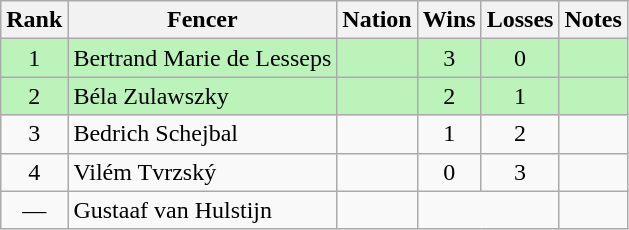<table class="wikitable sortable" style="text-align:center">
<tr>
<th>Rank</th>
<th>Fencer</th>
<th>Nation</th>
<th>Wins</th>
<th>Losses</th>
<th>Notes</th>
</tr>
<tr bgcolor=bbf3bb>
<td>1</td>
<td align=left>Bertrand Marie de Lesseps</td>
<td align=left></td>
<td>3</td>
<td>0</td>
<td></td>
</tr>
<tr bgcolor=bbf3bb>
<td>2</td>
<td align=left>Béla Zulawszky</td>
<td align=left></td>
<td>2</td>
<td>1</td>
<td></td>
</tr>
<tr>
<td>3</td>
<td align=left>Bedrich Schejbal</td>
<td align=left></td>
<td>1</td>
<td>2</td>
<td></td>
</tr>
<tr>
<td>4</td>
<td align=left>Vilém Tvrzský</td>
<td align=left></td>
<td>0</td>
<td>3</td>
<td></td>
</tr>
<tr>
<td data-sort-value=5>—</td>
<td align=left>Gustaaf van Hulstijn</td>
<td align=left></td>
<td colspan=2></td>
<td></td>
</tr>
</table>
